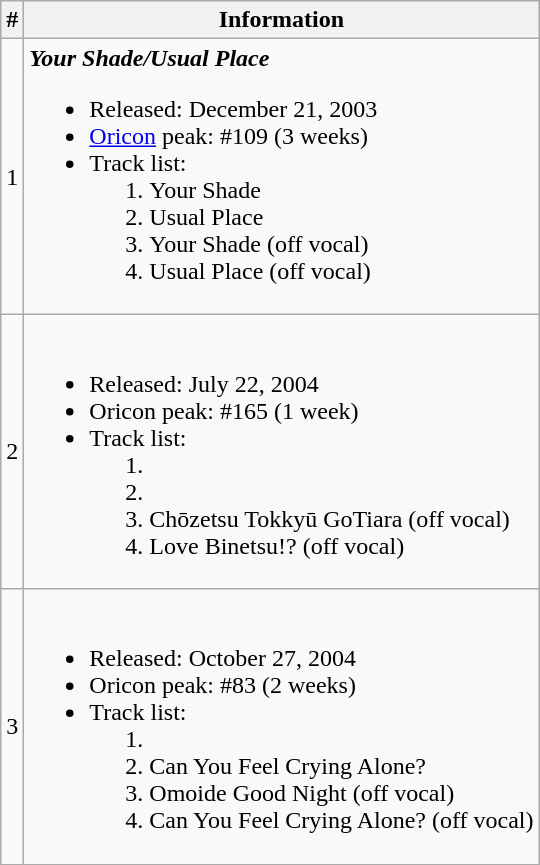<table class="wikitable">
<tr>
<th>#</th>
<th>Information</th>
</tr>
<tr>
<td>1</td>
<td><strong><em>Your Shade/Usual Place</em></strong><br><ul><li>Released: December 21, 2003</li><li><a href='#'>Oricon</a> peak: #109 (3 weeks)</li><li>Track list:<ol><li>Your Shade</li><li>Usual Place</li><li>Your Shade (off vocal)</li><li>Usual Place (off vocal)</li></ol></li></ul></td>
</tr>
<tr>
<td>2</td>
<td><strong><em></em></strong><br><ul><li>Released: July 22, 2004</li><li>Oricon peak: #165 (1 week)</li><li>Track list:<ol><li></li><li></li><li>Chōzetsu Tokkyū GoTiara (off vocal)</li><li>Love Binetsu!? (off vocal)</li></ol></li></ul></td>
</tr>
<tr>
<td>3</td>
<td><strong><em></em></strong><br><ul><li>Released: October 27, 2004</li><li>Oricon peak: #83 (2 weeks)</li><li>Track list:<ol><li></li><li>Can You Feel Crying Alone?</li><li>Omoide Good Night (off vocal)</li><li>Can You Feel Crying Alone? (off vocal)</li></ol></li></ul></td>
</tr>
</table>
